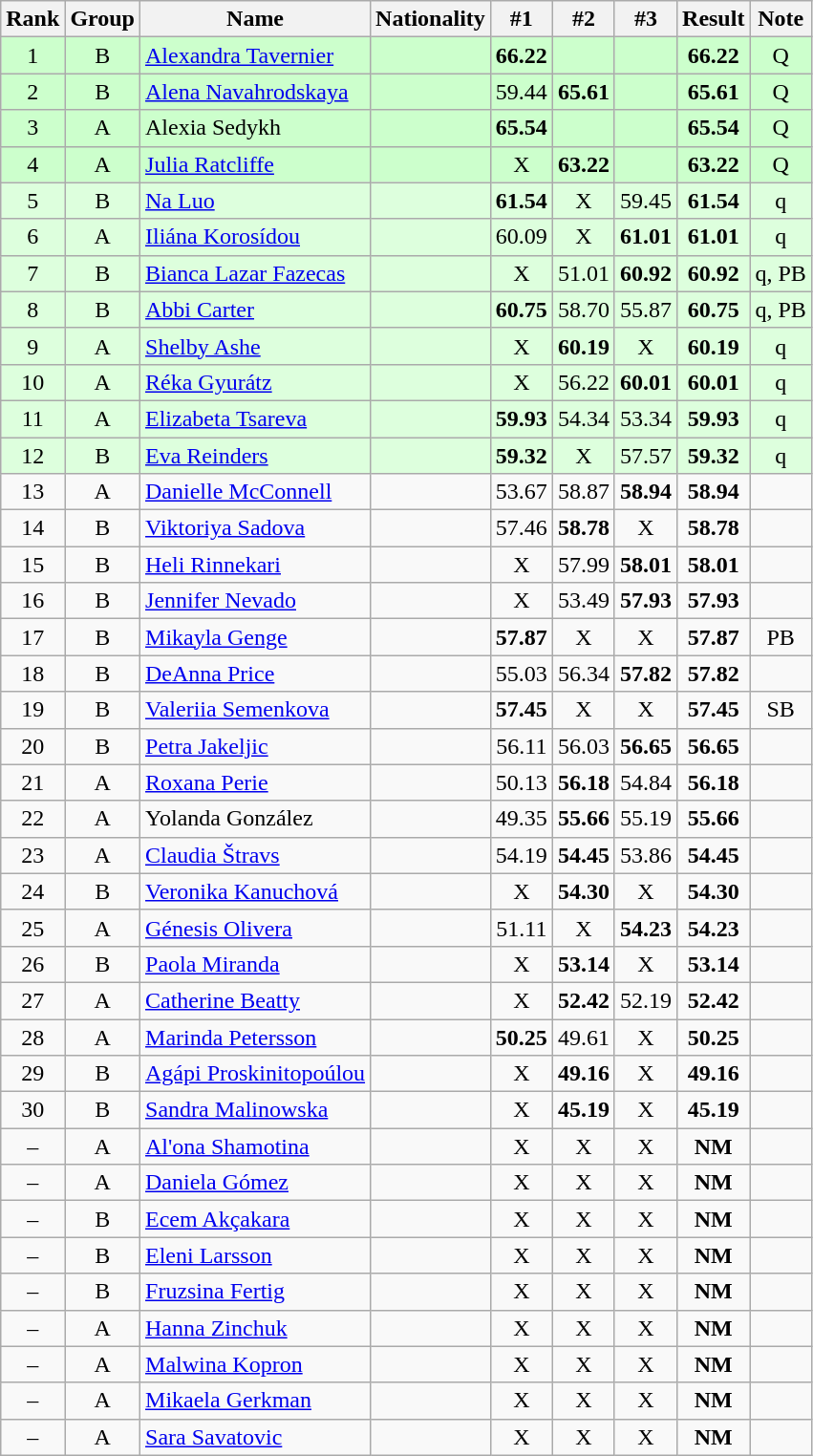<table class="wikitable sortable" style="text-align:center">
<tr>
<th>Rank</th>
<th>Group</th>
<th>Name</th>
<th>Nationality</th>
<th>#1</th>
<th>#2</th>
<th>#3</th>
<th>Result</th>
<th>Note</th>
</tr>
<tr bgcolor=ccffcc>
<td>1</td>
<td>B</td>
<td align=left><a href='#'>Alexandra Tavernier</a></td>
<td align=left></td>
<td><strong>66.22</strong></td>
<td></td>
<td></td>
<td><strong>66.22</strong></td>
<td>Q</td>
</tr>
<tr bgcolor=ccffcc>
<td>2</td>
<td>B</td>
<td align=left><a href='#'>Alena Navahrodskaya</a></td>
<td align=left></td>
<td>59.44</td>
<td><strong>65.61</strong></td>
<td></td>
<td><strong>65.61</strong></td>
<td>Q</td>
</tr>
<tr bgcolor=ccffcc>
<td>3</td>
<td>A</td>
<td align=left>Alexia Sedykh</td>
<td align=left></td>
<td><strong>65.54</strong></td>
<td></td>
<td></td>
<td><strong>65.54</strong></td>
<td>Q</td>
</tr>
<tr bgcolor=ccffcc>
<td>4</td>
<td>A</td>
<td align=left><a href='#'>Julia Ratcliffe</a></td>
<td align=left></td>
<td>X</td>
<td><strong>63.22</strong></td>
<td></td>
<td><strong>63.22</strong></td>
<td>Q</td>
</tr>
<tr bgcolor=ddffdd>
<td>5</td>
<td>B</td>
<td align=left><a href='#'>Na Luo</a></td>
<td align=left></td>
<td><strong>61.54</strong></td>
<td>X</td>
<td>59.45</td>
<td><strong>61.54</strong></td>
<td>q</td>
</tr>
<tr bgcolor=ddffdd>
<td>6</td>
<td>A</td>
<td align=left><a href='#'>Iliána Korosídou</a></td>
<td align=left></td>
<td>60.09</td>
<td>X</td>
<td><strong>61.01</strong></td>
<td><strong>61.01</strong></td>
<td>q</td>
</tr>
<tr bgcolor=ddffdd>
<td>7</td>
<td>B</td>
<td align=left><a href='#'>Bianca Lazar Fazecas</a></td>
<td align=left></td>
<td>X</td>
<td>51.01</td>
<td><strong>60.92</strong></td>
<td><strong>60.92</strong></td>
<td>q, PB</td>
</tr>
<tr bgcolor=ddffdd>
<td>8</td>
<td>B</td>
<td align=left><a href='#'>Abbi Carter</a></td>
<td align=left></td>
<td><strong>60.75</strong></td>
<td>58.70</td>
<td>55.87</td>
<td><strong>60.75</strong></td>
<td>q, PB</td>
</tr>
<tr bgcolor=ddffdd>
<td>9</td>
<td>A</td>
<td align=left><a href='#'>Shelby Ashe</a></td>
<td align=left></td>
<td>X</td>
<td><strong>60.19</strong></td>
<td>X</td>
<td><strong>60.19</strong></td>
<td>q</td>
</tr>
<tr bgcolor=ddffdd>
<td>10</td>
<td>A</td>
<td align=left><a href='#'>Réka Gyurátz</a></td>
<td align=left></td>
<td>X</td>
<td>56.22</td>
<td><strong>60.01</strong></td>
<td><strong>60.01</strong></td>
<td>q</td>
</tr>
<tr bgcolor=ddffdd>
<td>11</td>
<td>A</td>
<td align=left><a href='#'>Elizabeta Tsareva</a></td>
<td align=left></td>
<td><strong>59.93</strong></td>
<td>54.34</td>
<td>53.34</td>
<td><strong>59.93</strong></td>
<td>q</td>
</tr>
<tr bgcolor=ddffdd>
<td>12</td>
<td>B</td>
<td align=left><a href='#'>Eva Reinders</a></td>
<td align=left></td>
<td><strong>59.32</strong></td>
<td>X</td>
<td>57.57</td>
<td><strong>59.32</strong></td>
<td>q</td>
</tr>
<tr>
<td>13</td>
<td>A</td>
<td align=left><a href='#'>Danielle McConnell</a></td>
<td align=left></td>
<td>53.67</td>
<td>58.87</td>
<td><strong>58.94</strong></td>
<td><strong>58.94</strong></td>
<td></td>
</tr>
<tr>
<td>14</td>
<td>B</td>
<td align=left><a href='#'>Viktoriya Sadova</a></td>
<td align=left></td>
<td>57.46</td>
<td><strong>58.78</strong></td>
<td>X</td>
<td><strong>58.78</strong></td>
<td></td>
</tr>
<tr>
<td>15</td>
<td>B</td>
<td align=left><a href='#'>Heli Rinnekari</a></td>
<td align=left></td>
<td>X</td>
<td>57.99</td>
<td><strong>58.01</strong></td>
<td><strong>58.01</strong></td>
<td></td>
</tr>
<tr>
<td>16</td>
<td>B</td>
<td align=left><a href='#'>Jennifer Nevado</a></td>
<td align=left></td>
<td>X</td>
<td>53.49</td>
<td><strong>57.93</strong></td>
<td><strong>57.93</strong></td>
<td></td>
</tr>
<tr>
<td>17</td>
<td>B</td>
<td align=left><a href='#'>Mikayla Genge</a></td>
<td align=left></td>
<td><strong>57.87</strong></td>
<td>X</td>
<td>X</td>
<td><strong>57.87</strong></td>
<td>PB</td>
</tr>
<tr>
<td>18</td>
<td>B</td>
<td align=left><a href='#'>DeAnna Price</a></td>
<td align=left></td>
<td>55.03</td>
<td>56.34</td>
<td><strong>57.82</strong></td>
<td><strong>57.82</strong></td>
<td></td>
</tr>
<tr>
<td>19</td>
<td>B</td>
<td align=left><a href='#'>Valeriia Semenkova</a></td>
<td align=left></td>
<td><strong>57.45</strong></td>
<td>X</td>
<td>X</td>
<td><strong>57.45</strong></td>
<td>SB</td>
</tr>
<tr>
<td>20</td>
<td>B</td>
<td align=left><a href='#'>Petra Jakeljic</a></td>
<td align=left></td>
<td>56.11</td>
<td>56.03</td>
<td><strong>56.65</strong></td>
<td><strong>56.65</strong></td>
<td></td>
</tr>
<tr>
<td>21</td>
<td>A</td>
<td align=left><a href='#'>Roxana Perie</a></td>
<td align=left></td>
<td>50.13</td>
<td><strong>56.18</strong></td>
<td>54.84</td>
<td><strong>56.18</strong></td>
<td></td>
</tr>
<tr>
<td>22</td>
<td>A</td>
<td align=left>Yolanda González</td>
<td align=left></td>
<td>49.35</td>
<td><strong>55.66</strong></td>
<td>55.19</td>
<td><strong>55.66</strong></td>
<td></td>
</tr>
<tr>
<td>23</td>
<td>A</td>
<td align=left><a href='#'>Claudia Štravs</a></td>
<td align=left></td>
<td>54.19</td>
<td><strong>54.45</strong></td>
<td>53.86</td>
<td><strong>54.45</strong></td>
<td></td>
</tr>
<tr>
<td>24</td>
<td>B</td>
<td align=left><a href='#'>Veronika Kanuchová</a></td>
<td align=left></td>
<td>X</td>
<td><strong>54.30</strong></td>
<td>X</td>
<td><strong>54.30</strong></td>
<td></td>
</tr>
<tr>
<td>25</td>
<td>A</td>
<td align=left><a href='#'>Génesis Olivera</a></td>
<td align=left></td>
<td>51.11</td>
<td>X</td>
<td><strong>54.23</strong></td>
<td><strong>54.23</strong></td>
<td></td>
</tr>
<tr>
<td>26</td>
<td>B</td>
<td align=left><a href='#'>Paola Miranda</a></td>
<td align=left></td>
<td>X</td>
<td><strong>53.14</strong></td>
<td>X</td>
<td><strong>53.14</strong></td>
<td></td>
</tr>
<tr>
<td>27</td>
<td>A</td>
<td align=left><a href='#'>Catherine Beatty</a></td>
<td align=left></td>
<td>X</td>
<td><strong>52.42</strong></td>
<td>52.19</td>
<td><strong>52.42</strong></td>
<td></td>
</tr>
<tr>
<td>28</td>
<td>A</td>
<td align=left><a href='#'>Marinda Petersson</a></td>
<td align=left></td>
<td><strong>50.25</strong></td>
<td>49.61</td>
<td>X</td>
<td><strong>50.25</strong></td>
<td></td>
</tr>
<tr>
<td>29</td>
<td>B</td>
<td align=left><a href='#'>Agápi Proskinitopoúlou</a></td>
<td align=left></td>
<td>X</td>
<td><strong>49.16</strong></td>
<td>X</td>
<td><strong>49.16</strong></td>
<td></td>
</tr>
<tr>
<td>30</td>
<td>B</td>
<td align=left><a href='#'>Sandra Malinowska</a></td>
<td align=left></td>
<td>X</td>
<td><strong>45.19</strong></td>
<td>X</td>
<td><strong>45.19</strong></td>
<td></td>
</tr>
<tr>
<td>–</td>
<td>A</td>
<td align=left><a href='#'>Al'ona Shamotina</a></td>
<td align=left></td>
<td>X</td>
<td>X</td>
<td>X</td>
<td><strong>NM</strong></td>
<td></td>
</tr>
<tr>
<td>–</td>
<td>A</td>
<td align=left><a href='#'>Daniela Gómez</a></td>
<td align=left></td>
<td>X</td>
<td>X</td>
<td>X</td>
<td><strong>NM</strong></td>
<td></td>
</tr>
<tr>
<td>–</td>
<td>B</td>
<td align=left><a href='#'>Ecem Akçakara</a></td>
<td align=left></td>
<td>X</td>
<td>X</td>
<td>X</td>
<td><strong>NM</strong></td>
<td></td>
</tr>
<tr>
<td>–</td>
<td>B</td>
<td align=left><a href='#'>Eleni Larsson</a></td>
<td align=left></td>
<td>X</td>
<td>X</td>
<td>X</td>
<td><strong>NM</strong></td>
<td></td>
</tr>
<tr>
<td>–</td>
<td>B</td>
<td align=left><a href='#'>Fruzsina Fertig</a></td>
<td align=left></td>
<td>X</td>
<td>X</td>
<td>X</td>
<td><strong>NM</strong></td>
<td></td>
</tr>
<tr>
<td>–</td>
<td>A</td>
<td align=left><a href='#'>Hanna Zinchuk</a></td>
<td align=left></td>
<td>X</td>
<td>X</td>
<td>X</td>
<td><strong>NM</strong></td>
<td></td>
</tr>
<tr>
<td>–</td>
<td>A</td>
<td align=left><a href='#'>Malwina Kopron</a></td>
<td align=left></td>
<td>X</td>
<td>X</td>
<td>X</td>
<td><strong>NM</strong></td>
<td></td>
</tr>
<tr>
<td>–</td>
<td>A</td>
<td align=left><a href='#'>Mikaela Gerkman</a></td>
<td align=left></td>
<td>X</td>
<td>X</td>
<td>X</td>
<td><strong>NM</strong></td>
<td></td>
</tr>
<tr>
<td>–</td>
<td>A</td>
<td align=left><a href='#'>Sara Savatovic</a></td>
<td align=left></td>
<td>X</td>
<td>X</td>
<td>X</td>
<td><strong>NM</strong></td>
<td></td>
</tr>
</table>
